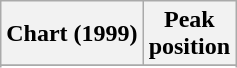<table class="wikitable sortable plainrowheaders" style="text-align:center">
<tr>
<th scope="col">Chart (1999)</th>
<th scope="col">Peak<br>position</th>
</tr>
<tr>
</tr>
<tr>
</tr>
<tr>
</tr>
</table>
